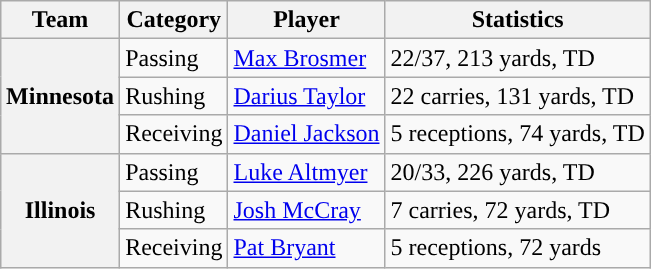<table class="wikitable" style="float:right">
<tr>
<th>Team</th>
<th>Category</th>
<th>Player</th>
<th>Statistics</th>
</tr>
<tr>
<th rowspan=3>Minnesota</th>
<td>Passing</td>
<td><a href='#'>Max Brosmer</a></td>
<td>22/37, 213 yards, TD</td>
</tr>
<tr>
<td>Rushing</td>
<td><a href='#'>Darius Taylor</a></td>
<td>22 carries, 131 yards, TD</td>
</tr>
<tr>
<td>Receiving</td>
<td><a href='#'>Daniel Jackson</a></td>
<td>5 receptions, 74 yards, TD</td>
</tr>
<tr>
<th rowspan=3>Illinois</th>
<td>Passing</td>
<td><a href='#'>Luke Altmyer</a></td>
<td>20/33, 226 yards, TD</td>
</tr>
<tr>
<td>Rushing</td>
<td><a href='#'>Josh McCray</a></td>
<td>7 carries, 72 yards, TD</td>
</tr>
<tr>
<td>Receiving</td>
<td><a href='#'>Pat Bryant</a></td>
<td>5 receptions, 72 yards</td>
</tr>
</table>
